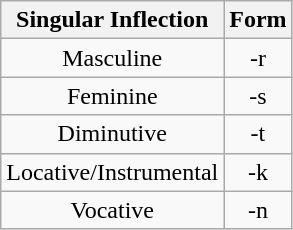<table class="wikitable" border="1" style="text-align:center">
<tr>
<th>Singular Inflection</th>
<th>Form</th>
</tr>
<tr>
<td>Masculine</td>
<td>-r</td>
</tr>
<tr>
<td>Feminine</td>
<td>-s</td>
</tr>
<tr>
<td>Diminutive</td>
<td>-t</td>
</tr>
<tr>
<td>Locative/Instrumental</td>
<td>-k</td>
</tr>
<tr>
<td>Vocative</td>
<td>-n</td>
</tr>
</table>
